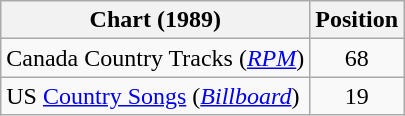<table class="wikitable sortable">
<tr>
<th scope="col">Chart (1989)</th>
<th scope="col">Position</th>
</tr>
<tr>
<td>Canada Country Tracks (<em><a href='#'>RPM</a></em>)</td>
<td align="center">68</td>
</tr>
<tr>
<td>US <a href='#'>Country Songs</a> (<em><a href='#'>Billboard</a></em>)</td>
<td align="center">19</td>
</tr>
</table>
